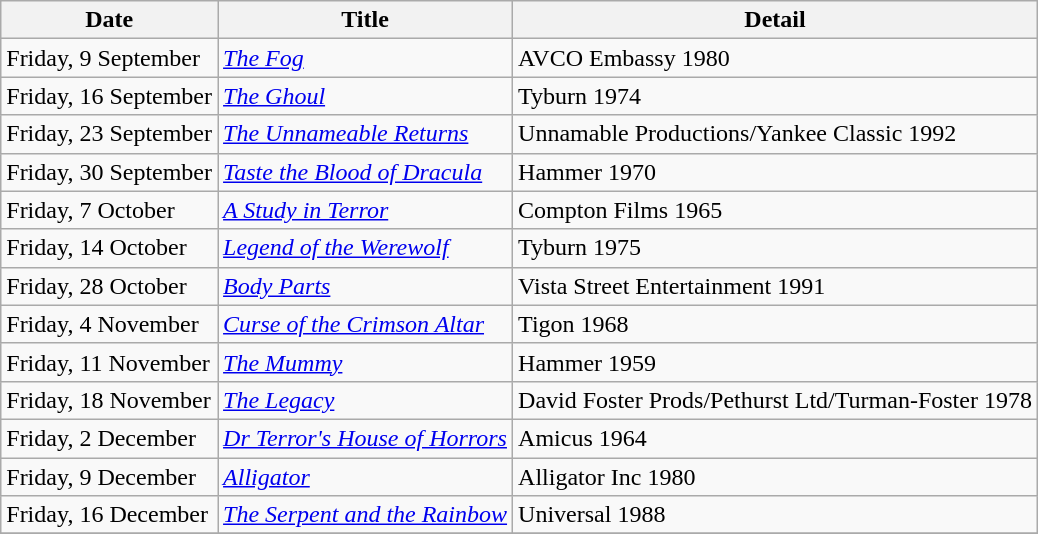<table class="wikitable">
<tr>
<th>Date</th>
<th>Title</th>
<th>Detail</th>
</tr>
<tr>
<td>Friday, 9 September</td>
<td><em><a href='#'>The Fog</a></em></td>
<td>AVCO Embassy 1980</td>
</tr>
<tr>
<td>Friday, 16 September</td>
<td><em><a href='#'>The Ghoul</a></em></td>
<td>Tyburn 1974</td>
</tr>
<tr>
<td>Friday, 23 September</td>
<td><em><a href='#'>The Unnameable Returns</a></em></td>
<td>Unnamable Productions/Yankee Classic 1992</td>
</tr>
<tr>
<td>Friday, 30 September</td>
<td><em><a href='#'>Taste the Blood of Dracula</a></em></td>
<td>Hammer 1970</td>
</tr>
<tr>
<td>Friday, 7 October</td>
<td><em><a href='#'>A Study in Terror</a></em></td>
<td>Compton Films 1965</td>
</tr>
<tr>
<td>Friday, 14 October</td>
<td><em><a href='#'>Legend of the Werewolf</a></em></td>
<td>Tyburn 1975</td>
</tr>
<tr>
<td>Friday, 28 October</td>
<td><em><a href='#'>Body Parts</a></em></td>
<td>Vista Street Entertainment 1991</td>
</tr>
<tr>
<td>Friday, 4 November</td>
<td><em><a href='#'>Curse of the Crimson Altar</a></em></td>
<td>Tigon 1968</td>
</tr>
<tr>
<td>Friday, 11 November</td>
<td><em><a href='#'>The Mummy</a></em></td>
<td>Hammer 1959</td>
</tr>
<tr>
<td>Friday, 18 November</td>
<td><em><a href='#'>The Legacy</a></em></td>
<td>David Foster Prods/Pethurst Ltd/Turman-Foster 1978</td>
</tr>
<tr>
<td>Friday, 2 December</td>
<td><em><a href='#'>Dr Terror's House of Horrors</a></em></td>
<td>Amicus 1964</td>
</tr>
<tr>
<td>Friday, 9 December</td>
<td><em><a href='#'>Alligator</a></em></td>
<td>Alligator Inc 1980</td>
</tr>
<tr>
<td>Friday, 16 December</td>
<td><em><a href='#'>The Serpent and the Rainbow</a></em></td>
<td>Universal 1988</td>
</tr>
<tr>
</tr>
</table>
